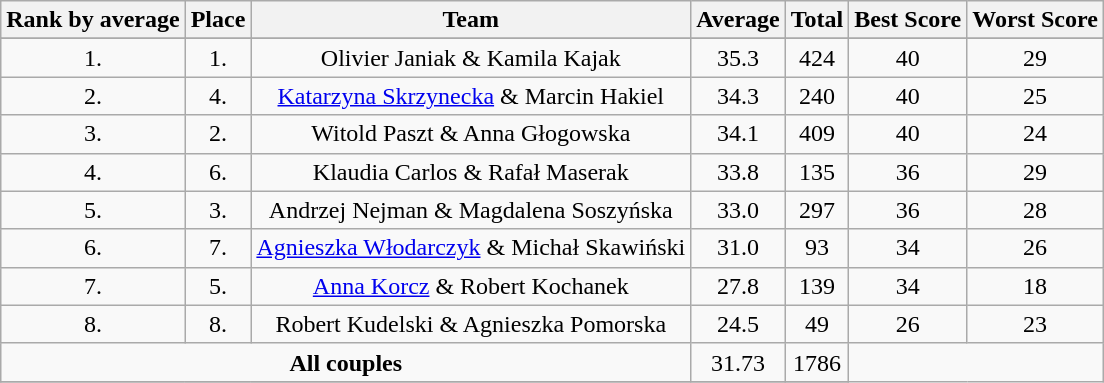<table class="sortable wikitable" style="text-align:center">
<tr>
<th>Rank by average</th>
<th>Place</th>
<th>Team</th>
<th>Average</th>
<th>Total</th>
<th>Best Score</th>
<th>Worst Score</th>
</tr>
<tr>
</tr>
<tr>
<td>1.</td>
<td>1.</td>
<td>Olivier Janiak & Kamila Kajak</td>
<td>35.3</td>
<td>424</td>
<td>40</td>
<td>29</td>
</tr>
<tr>
<td>2.</td>
<td>4.</td>
<td><a href='#'>Katarzyna Skrzynecka</a> & Marcin Hakiel</td>
<td>34.3</td>
<td>240</td>
<td>40</td>
<td>25</td>
</tr>
<tr>
<td>3.</td>
<td>2.</td>
<td>Witold Paszt & Anna Głogowska</td>
<td>34.1</td>
<td>409</td>
<td>40</td>
<td>24</td>
</tr>
<tr>
<td>4.</td>
<td>6.</td>
<td>Klaudia Carlos & Rafał Maserak</td>
<td>33.8</td>
<td>135</td>
<td>36</td>
<td>29</td>
</tr>
<tr>
<td>5.</td>
<td>3.</td>
<td>Andrzej Nejman & Magdalena Soszyńska</td>
<td>33.0</td>
<td>297</td>
<td>36</td>
<td>28</td>
</tr>
<tr>
<td>6.</td>
<td>7.</td>
<td><a href='#'>Agnieszka Włodarczyk</a> & Michał Skawiński</td>
<td>31.0</td>
<td>93</td>
<td>34</td>
<td>26</td>
</tr>
<tr>
<td>7.</td>
<td>5.</td>
<td><a href='#'>Anna Korcz</a> & Robert Kochanek</td>
<td>27.8</td>
<td>139</td>
<td>34</td>
<td>18</td>
</tr>
<tr>
<td>8.</td>
<td>8.</td>
<td>Robert Kudelski & Agnieszka Pomorska</td>
<td>24.5</td>
<td>49</td>
<td>26</td>
<td>23</td>
</tr>
<tr>
<td colspan=3><strong>All couples</strong></td>
<td>31.73</td>
<td>1786</td>
</tr>
<tr>
</tr>
</table>
